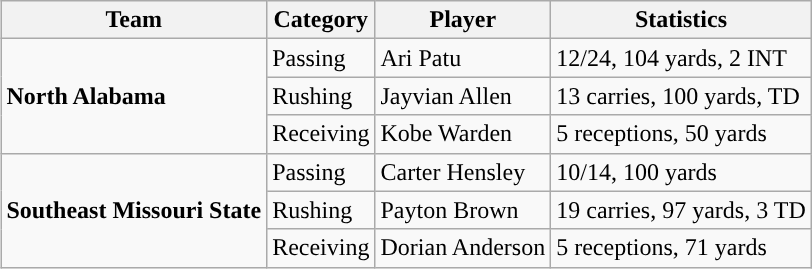<table class="wikitable" style="float: right;">
<tr>
<th>Team</th>
<th>Category</th>
<th>Player</th>
<th>Statistics</th>
</tr>
<tr>
<td rowspan=3><strong>North Alabama</strong></td>
<td>Passing</td>
<td>Ari Patu</td>
<td>12/24, 104 yards, 2 INT</td>
</tr>
<tr>
<td>Rushing</td>
<td>Jayvian Allen</td>
<td>13 carries, 100 yards, TD</td>
</tr>
<tr>
<td>Receiving</td>
<td>Kobe Warden</td>
<td>5 receptions, 50 yards</td>
</tr>
<tr>
<td rowspan=3><strong>Southeast Missouri State</strong></td>
<td>Passing</td>
<td>Carter Hensley</td>
<td>10/14, 100 yards</td>
</tr>
<tr>
<td>Rushing</td>
<td>Payton Brown</td>
<td>19 carries, 97 yards, 3 TD</td>
</tr>
<tr>
<td>Receiving</td>
<td>Dorian Anderson</td>
<td>5 receptions, 71 yards</td>
</tr>
</table>
